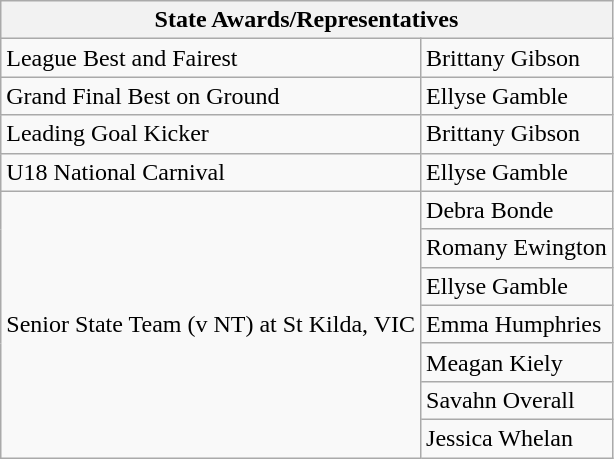<table class="wikitable">
<tr>
<th colspan="2">State Awards/Representatives</th>
</tr>
<tr>
<td>League Best and Fairest</td>
<td>Brittany Gibson</td>
</tr>
<tr>
<td>Grand Final Best on Ground</td>
<td>Ellyse Gamble</td>
</tr>
<tr>
<td>Leading Goal Kicker</td>
<td>Brittany Gibson</td>
</tr>
<tr>
<td>U18 National Carnival</td>
<td>Ellyse Gamble</td>
</tr>
<tr>
<td rowspan="7">Senior State Team (v NT) at St Kilda, VIC</td>
<td>Debra Bonde</td>
</tr>
<tr>
<td>Romany Ewington</td>
</tr>
<tr>
<td>Ellyse Gamble</td>
</tr>
<tr>
<td>Emma Humphries</td>
</tr>
<tr>
<td>Meagan Kiely</td>
</tr>
<tr>
<td>Savahn Overall</td>
</tr>
<tr>
<td>Jessica Whelan</td>
</tr>
</table>
